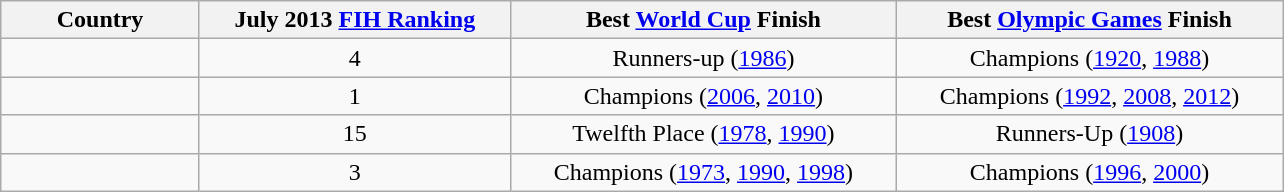<table class="wikitable">
<tr>
<th style="width:125px;">Country</th>
<th style="width:200px;">July 2013 <a href='#'>FIH Ranking</a></th>
<th style="width:250px;">Best <a href='#'>World Cup</a> Finish</th>
<th style="width:250px;">Best <a href='#'>Olympic Games</a> Finish</th>
</tr>
<tr style="text-align:center;">
<td style="text-align:left;"></td>
<td>4</td>
<td>Runners-up (<a href='#'>1986</a>)</td>
<td>Champions (<a href='#'>1920</a>, <a href='#'>1988</a>)</td>
</tr>
<tr style="text-align:center;">
<td style="text-align:left;"></td>
<td>1</td>
<td>Champions (<a href='#'>2006</a>, <a href='#'>2010</a>)</td>
<td>Champions (<a href='#'>1992</a>, <a href='#'>2008</a>, <a href='#'>2012</a>)</td>
</tr>
<tr style="text-align:center;">
<td style="text-align:left;"></td>
<td>15</td>
<td>Twelfth Place (<a href='#'>1978</a>, <a href='#'>1990</a>)</td>
<td>Runners-Up (<a href='#'>1908</a>)</td>
</tr>
<tr style="text-align:center;">
<td style="text-align:left;"></td>
<td>3</td>
<td>Champions (<a href='#'>1973</a>, <a href='#'>1990</a>, <a href='#'>1998</a>)</td>
<td>Champions (<a href='#'>1996</a>, <a href='#'>2000</a>)</td>
</tr>
</table>
